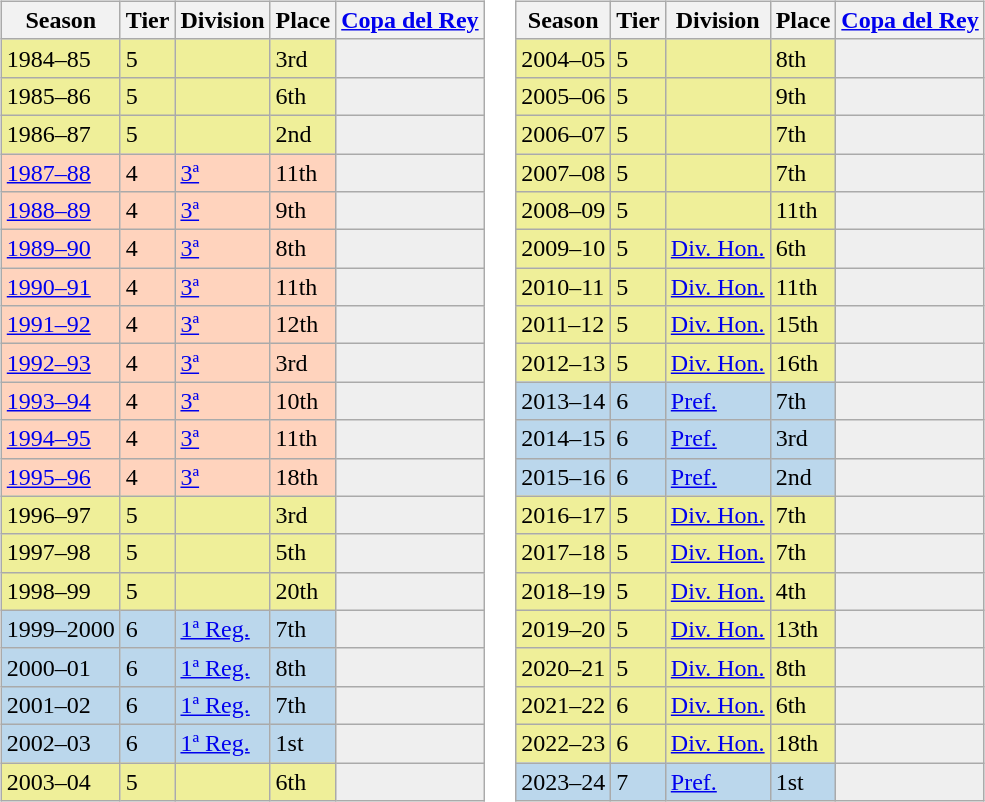<table>
<tr>
<td valign="top" width=0%><br><table class="wikitable">
<tr style="background:#f0f6fa;">
<th>Season</th>
<th>Tier</th>
<th>Division</th>
<th>Place</th>
<th><a href='#'>Copa del Rey</a></th>
</tr>
<tr>
<td style="background:#EFEF99;">1984–85</td>
<td style="background:#EFEF99;">5</td>
<td style="background:#EFEF99;"></td>
<td style="background:#EFEF99;">3rd</td>
<th style="background:#efefef;"></th>
</tr>
<tr>
<td style="background:#EFEF99;">1985–86</td>
<td style="background:#EFEF99;">5</td>
<td style="background:#EFEF99;"></td>
<td style="background:#EFEF99;">6th</td>
<th style="background:#efefef;"></th>
</tr>
<tr>
<td style="background:#EFEF99;">1986–87</td>
<td style="background:#EFEF99;">5</td>
<td style="background:#EFEF99;"></td>
<td style="background:#EFEF99;">2nd</td>
<th style="background:#efefef;"></th>
</tr>
<tr>
<td style="background:#FFD3BD;"><a href='#'>1987–88</a></td>
<td style="background:#FFD3BD;">4</td>
<td style="background:#FFD3BD;"><a href='#'>3ª</a></td>
<td style="background:#FFD3BD;">11th</td>
<th style="background:#efefef;"></th>
</tr>
<tr>
<td style="background:#FFD3BD;"><a href='#'>1988–89</a></td>
<td style="background:#FFD3BD;">4</td>
<td style="background:#FFD3BD;"><a href='#'>3ª</a></td>
<td style="background:#FFD3BD;">9th</td>
<th style="background:#efefef;"></th>
</tr>
<tr>
<td style="background:#FFD3BD;"><a href='#'>1989–90</a></td>
<td style="background:#FFD3BD;">4</td>
<td style="background:#FFD3BD;"><a href='#'>3ª</a></td>
<td style="background:#FFD3BD;">8th</td>
<th style="background:#efefef;"></th>
</tr>
<tr>
<td style="background:#FFD3BD;"><a href='#'>1990–91</a></td>
<td style="background:#FFD3BD;">4</td>
<td style="background:#FFD3BD;"><a href='#'>3ª</a></td>
<td style="background:#FFD3BD;">11th</td>
<th style="background:#efefef;"></th>
</tr>
<tr>
<td style="background:#FFD3BD;"><a href='#'>1991–92</a></td>
<td style="background:#FFD3BD;">4</td>
<td style="background:#FFD3BD;"><a href='#'>3ª</a></td>
<td style="background:#FFD3BD;">12th</td>
<th style="background:#efefef;"></th>
</tr>
<tr>
<td style="background:#FFD3BD;"><a href='#'>1992–93</a></td>
<td style="background:#FFD3BD;">4</td>
<td style="background:#FFD3BD;"><a href='#'>3ª</a></td>
<td style="background:#FFD3BD;">3rd</td>
<th style="background:#efefef;"></th>
</tr>
<tr>
<td style="background:#FFD3BD;"><a href='#'>1993–94</a></td>
<td style="background:#FFD3BD;">4</td>
<td style="background:#FFD3BD;"><a href='#'>3ª</a></td>
<td style="background:#FFD3BD;">10th</td>
<th style="background:#efefef;"></th>
</tr>
<tr>
<td style="background:#FFD3BD;"><a href='#'>1994–95</a></td>
<td style="background:#FFD3BD;">4</td>
<td style="background:#FFD3BD;"><a href='#'>3ª</a></td>
<td style="background:#FFD3BD;">11th</td>
<th style="background:#efefef;"></th>
</tr>
<tr>
<td style="background:#FFD3BD;"><a href='#'>1995–96</a></td>
<td style="background:#FFD3BD;">4</td>
<td style="background:#FFD3BD;"><a href='#'>3ª</a></td>
<td style="background:#FFD3BD;">18th</td>
<th style="background:#efefef;"></th>
</tr>
<tr>
<td style="background:#EFEF99;">1996–97</td>
<td style="background:#EFEF99;">5</td>
<td style="background:#EFEF99;"></td>
<td style="background:#EFEF99;">3rd</td>
<th style="background:#efefef;"></th>
</tr>
<tr>
<td style="background:#EFEF99;">1997–98</td>
<td style="background:#EFEF99;">5</td>
<td style="background:#EFEF99;"></td>
<td style="background:#EFEF99;">5th</td>
<th style="background:#efefef;"></th>
</tr>
<tr>
<td style="background:#EFEF99;">1998–99</td>
<td style="background:#EFEF99;">5</td>
<td style="background:#EFEF99;"></td>
<td style="background:#EFEF99;">20th</td>
<th style="background:#efefef;"></th>
</tr>
<tr>
<td style="background:#BBD7EC;">1999–2000</td>
<td style="background:#BBD7EC;">6</td>
<td style="background:#BBD7EC;"><a href='#'>1ª Reg.</a></td>
<td style="background:#BBD7EC;">7th</td>
<th style="background:#efefef;"></th>
</tr>
<tr>
<td style="background:#BBD7EC;">2000–01</td>
<td style="background:#BBD7EC;">6</td>
<td style="background:#BBD7EC;"><a href='#'>1ª Reg.</a></td>
<td style="background:#BBD7EC;">8th</td>
<th style="background:#efefef;"></th>
</tr>
<tr>
<td style="background:#BBD7EC;">2001–02</td>
<td style="background:#BBD7EC;">6</td>
<td style="background:#BBD7EC;"><a href='#'>1ª Reg.</a></td>
<td style="background:#BBD7EC;">7th</td>
<th style="background:#efefef;"></th>
</tr>
<tr>
<td style="background:#BBD7EC;">2002–03</td>
<td style="background:#BBD7EC;">6</td>
<td style="background:#BBD7EC;"><a href='#'>1ª Reg.</a></td>
<td style="background:#BBD7EC;">1st</td>
<th style="background:#efefef;"></th>
</tr>
<tr>
<td style="background:#EFEF99;">2003–04</td>
<td style="background:#EFEF99;">5</td>
<td style="background:#EFEF99;"></td>
<td style="background:#EFEF99;">6th</td>
<th style="background:#efefef;"></th>
</tr>
</table>
</td>
<td valign="top" width=0%><br><table class="wikitable">
<tr style="background:#f0f6fa;">
<th>Season</th>
<th>Tier</th>
<th>Division</th>
<th>Place</th>
<th><a href='#'>Copa del Rey</a></th>
</tr>
<tr>
<td style="background:#EFEF99;">2004–05</td>
<td style="background:#EFEF99;">5</td>
<td style="background:#EFEF99;"></td>
<td style="background:#EFEF99;">8th</td>
<th style="background:#efefef;"></th>
</tr>
<tr>
<td style="background:#EFEF99;">2005–06</td>
<td style="background:#EFEF99;">5</td>
<td style="background:#EFEF99;"></td>
<td style="background:#EFEF99;">9th</td>
<th style="background:#efefef;"></th>
</tr>
<tr>
<td style="background:#EFEF99;">2006–07</td>
<td style="background:#EFEF99;">5</td>
<td style="background:#EFEF99;"></td>
<td style="background:#EFEF99;">7th</td>
<th style="background:#efefef;"></th>
</tr>
<tr>
<td style="background:#EFEF99;">2007–08</td>
<td style="background:#EFEF99;">5</td>
<td style="background:#EFEF99;"></td>
<td style="background:#EFEF99;">7th</td>
<th style="background:#efefef;"></th>
</tr>
<tr>
<td style="background:#EFEF99;">2008–09</td>
<td style="background:#EFEF99;">5</td>
<td style="background:#EFEF99;"></td>
<td style="background:#EFEF99;">11th</td>
<th style="background:#efefef;"></th>
</tr>
<tr>
<td style="background:#EFEF99;">2009–10</td>
<td style="background:#EFEF99;">5</td>
<td style="background:#EFEF99;"><a href='#'>Div. Hon.</a></td>
<td style="background:#EFEF99;">6th</td>
<th style="background:#efefef;"></th>
</tr>
<tr>
<td style="background:#EFEF99;">2010–11</td>
<td style="background:#EFEF99;">5</td>
<td style="background:#EFEF99;"><a href='#'>Div. Hon.</a></td>
<td style="background:#EFEF99;">11th</td>
<th style="background:#efefef;"></th>
</tr>
<tr>
<td style="background:#EFEF99;">2011–12</td>
<td style="background:#EFEF99;">5</td>
<td style="background:#EFEF99;"><a href='#'>Div. Hon.</a></td>
<td style="background:#EFEF99;">15th</td>
<th style="background:#efefef;"></th>
</tr>
<tr>
<td style="background:#EFEF99;">2012–13</td>
<td style="background:#EFEF99;">5</td>
<td style="background:#EFEF99;"><a href='#'>Div. Hon.</a></td>
<td style="background:#EFEF99;">16th</td>
<th style="background:#efefef;"></th>
</tr>
<tr>
<td style="background:#BBD7EC;">2013–14</td>
<td style="background:#BBD7EC;">6</td>
<td style="background:#BBD7EC;"><a href='#'>Pref.</a></td>
<td style="background:#BBD7EC;">7th</td>
<th style="background:#efefef;"></th>
</tr>
<tr>
<td style="background:#BBD7EC;">2014–15</td>
<td style="background:#BBD7EC;">6</td>
<td style="background:#BBD7EC;"><a href='#'>Pref.</a></td>
<td style="background:#BBD7EC;">3rd</td>
<th style="background:#efefef;"></th>
</tr>
<tr>
<td style="background:#BBD7EC;">2015–16</td>
<td style="background:#BBD7EC;">6</td>
<td style="background:#BBD7EC;"><a href='#'>Pref.</a></td>
<td style="background:#BBD7EC;">2nd</td>
<th style="background:#efefef;"></th>
</tr>
<tr>
<td style="background:#EFEF99;">2016–17</td>
<td style="background:#EFEF99;">5</td>
<td style="background:#EFEF99;"><a href='#'>Div. Hon.</a></td>
<td style="background:#EFEF99;">7th</td>
<th style="background:#efefef;"></th>
</tr>
<tr>
<td style="background:#EFEF99;">2017–18</td>
<td style="background:#EFEF99;">5</td>
<td style="background:#EFEF99;"><a href='#'>Div. Hon.</a></td>
<td style="background:#EFEF99;">7th</td>
<th style="background:#efefef;"></th>
</tr>
<tr>
<td style="background:#EFEF99;">2018–19</td>
<td style="background:#EFEF99;">5</td>
<td style="background:#EFEF99;"><a href='#'>Div. Hon.</a></td>
<td style="background:#EFEF99;">4th</td>
<th style="background:#efefef;"></th>
</tr>
<tr>
<td style="background:#EFEF99;">2019–20</td>
<td style="background:#EFEF99;">5</td>
<td style="background:#EFEF99;"><a href='#'>Div. Hon.</a></td>
<td style="background:#EFEF99;">13th</td>
<th style="background:#efefef;"></th>
</tr>
<tr>
<td style="background:#EFEF99;">2020–21</td>
<td style="background:#EFEF99;">5</td>
<td style="background:#EFEF99;"><a href='#'>Div. Hon.</a></td>
<td style="background:#EFEF99;">8th</td>
<th style="background:#efefef;"></th>
</tr>
<tr>
<td style="background:#EFEF99;">2021–22</td>
<td style="background:#EFEF99;">6</td>
<td style="background:#EFEF99;"><a href='#'>Div. Hon.</a></td>
<td style="background:#EFEF99;">6th</td>
<th style="background:#efefef;"></th>
</tr>
<tr>
<td style="background:#EFEF99;">2022–23</td>
<td style="background:#EFEF99;">6</td>
<td style="background:#EFEF99;"><a href='#'>Div. Hon.</a></td>
<td style="background:#EFEF99;">18th</td>
<th style="background:#efefef;"></th>
</tr>
<tr>
<td style="background:#BBD7EC;">2023–24</td>
<td style="background:#BBD7EC;">7</td>
<td style="background:#BBD7EC;"><a href='#'>Pref.</a></td>
<td style="background:#BBD7EC;">1st</td>
<th style="background:#efefef;"></th>
</tr>
</table>
</td>
</tr>
</table>
